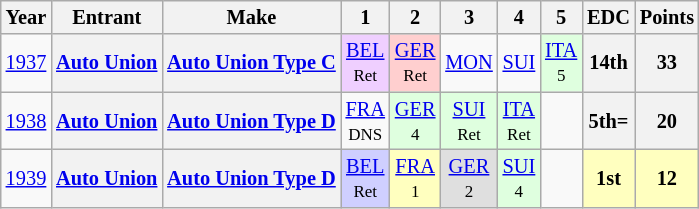<table class="wikitable" style="text-align:center; font-size:85%">
<tr>
<th scope=col>Year</th>
<th scope=col>Entrant</th>
<th scope=col>Make</th>
<th scope=col>1</th>
<th scope=col>2</th>
<th scope=col>3</th>
<th scope=col>4</th>
<th scope=col>5</th>
<th scope=col>EDC</th>
<th scope=col>Points</th>
</tr>
<tr>
<td><a href='#'>1937</a></td>
<th nowrap><a href='#'>Auto Union</a></th>
<th nowrap><a href='#'>Auto Union Type C</a></th>
<td style="background:#EFCFFF;"><a href='#'>BEL</a><br><small>Ret</small></td>
<td style="background:#FFCFCF;"><a href='#'>GER</a><br><small>Ret</small></td>
<td><a href='#'>MON</a></td>
<td><a href='#'>SUI</a></td>
<td style="background:#DFFFDF;"><a href='#'>ITA</a><br><small>5</small></td>
<th>14th</th>
<th>33</th>
</tr>
<tr>
<td><a href='#'>1938</a></td>
<th nowrap><a href='#'>Auto Union</a></th>
<th nowrap><a href='#'>Auto Union Type D</a></th>
<td><a href='#'>FRA</a><br><small>DNS</small></td>
<td style="background:#DFFFDF;"><a href='#'>GER</a><br><small>4</small></td>
<td style="background:#DFFFDF;"><a href='#'>SUI</a><br><small>Ret</small></td>
<td style="background:#DFFFDF;"><a href='#'>ITA</a><br><small>Ret</small></td>
<td></td>
<th>5th=</th>
<th>20</th>
</tr>
<tr>
<td><a href='#'>1939</a></td>
<th nowrap><a href='#'>Auto Union</a></th>
<th nowrap><a href='#'>Auto Union Type D</a></th>
<td style="background:#CFCFFF;"><a href='#'>BEL</a><br><small>Ret</small></td>
<td style="background:#FFFFBF;"><a href='#'>FRA</a><br><small>1</small></td>
<td style="background:#DFDFDF;"><a href='#'>GER</a><br><small>2</small></td>
<td style="background:#DFFFDF;"><a href='#'>SUI</a><br><small>4</small></td>
<td></td>
<td style="background:#FFFFBF;"><strong>1st</strong></td>
<td style="background:#FFFFBF;"><strong>12</strong></td>
</tr>
</table>
